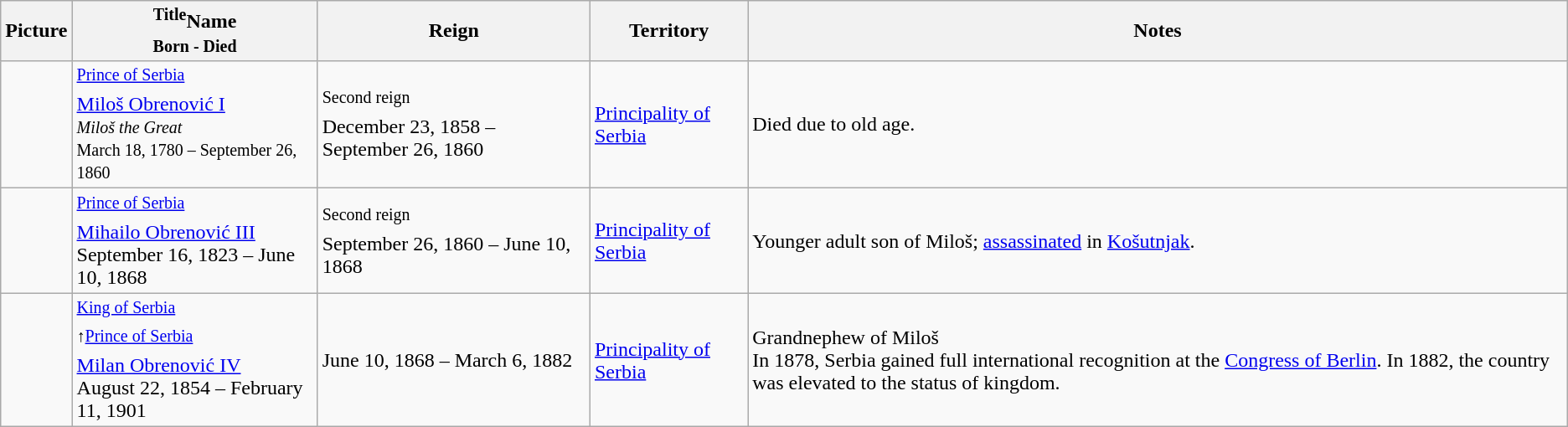<table class="wikitable">
<tr>
<th>Picture</th>
<th><sup>Title</sup>Name<br><small>Born - Died</small></th>
<th>Reign</th>
<th>Territory</th>
<th>Notes</th>
</tr>
<tr ->
<td></td>
<td><sup><a href='#'>Prince of Serbia</a></sup><br> <a href='#'>Miloš Obrenović I</a><br><small><em>Miloš the Great</em> <br> March 18, 1780 – September 26, 1860</small></td>
<td><sup>Second reign</sup><br> December 23, 1858 – September 26, 1860</td>
<td><a href='#'>Principality of Serbia</a></td>
<td>Died due to old age.</td>
</tr>
<tr ->
<td></td>
<td><sup><a href='#'>Prince of Serbia</a></sup><br> <a href='#'>Mihailo Obrenović III</a> <br> September 16, 1823 – June 10, 1868</td>
<td><sup>Second reign</sup><br> September 26, 1860 – June 10, 1868</td>
<td><a href='#'>Principality of Serbia</a></td>
<td>Younger adult son of Miloš; <a href='#'>assassinated</a> in <a href='#'>Košutnjak</a>.</td>
</tr>
<tr ->
<td></td>
<td><sup><a href='#'>King of Serbia</a><br>↑<a href='#'>Prince of Serbia</a></sup><br> <a href='#'>Milan Obrenović IV</a> <br> August 22, 1854 – February 11, 1901</td>
<td>June 10, 1868 – March 6, 1882</td>
<td><a href='#'>Principality of Serbia</a></td>
<td>Grandnephew of Miloš<br>In 1878, Serbia gained full international recognition at the <a href='#'>Congress of Berlin</a>. In 1882, the country was elevated to the status of kingdom.</td>
</tr>
</table>
